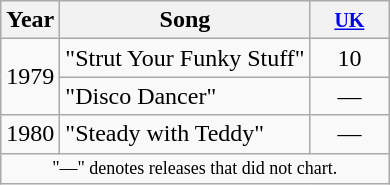<table class="wikitable">
<tr>
<th>Year</th>
<th>Song</th>
<th style="width:45px;"><small><a href='#'>UK</a></small><br></th>
</tr>
<tr>
<td rowspan="2">1979</td>
<td>"Strut Your Funky Stuff"</td>
<td align=center>10</td>
</tr>
<tr>
<td>"Disco Dancer"</td>
<td align=center>—</td>
</tr>
<tr>
<td rowspan="1">1980</td>
<td>"Steady with Teddy"</td>
<td align=center>—</td>
</tr>
<tr>
<td colspan="7" style="text-align:center; font-size:9pt;">"—" denotes releases that did not chart.</td>
</tr>
</table>
